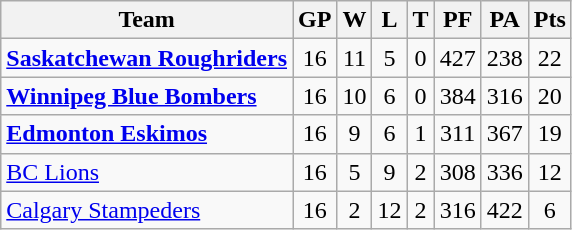<table class="wikitable" valign="top">
<tr>
<th>Team</th>
<th>GP</th>
<th>W</th>
<th>L</th>
<th>T</th>
<th>PF</th>
<th>PA</th>
<th>Pts</th>
</tr>
<tr align="center">
<td align="left"><strong><a href='#'>Saskatchewan Roughriders</a></strong></td>
<td>16</td>
<td>11</td>
<td>5</td>
<td>0</td>
<td>427</td>
<td>238</td>
<td>22</td>
</tr>
<tr align="center">
<td align="left"><strong><a href='#'>Winnipeg Blue Bombers</a></strong></td>
<td>16</td>
<td>10</td>
<td>6</td>
<td>0</td>
<td>384</td>
<td>316</td>
<td>20</td>
</tr>
<tr align="center">
<td align="left"><strong><a href='#'>Edmonton Eskimos</a></strong></td>
<td>16</td>
<td>9</td>
<td>6</td>
<td>1</td>
<td>311</td>
<td>367</td>
<td>19</td>
</tr>
<tr align="center">
<td align="left"><a href='#'>BC Lions</a></td>
<td>16</td>
<td>5</td>
<td>9</td>
<td>2</td>
<td>308</td>
<td>336</td>
<td>12</td>
</tr>
<tr align="center">
<td align="left"><a href='#'>Calgary Stampeders</a></td>
<td>16</td>
<td>2</td>
<td>12</td>
<td>2</td>
<td>316</td>
<td>422</td>
<td>6</td>
</tr>
</table>
